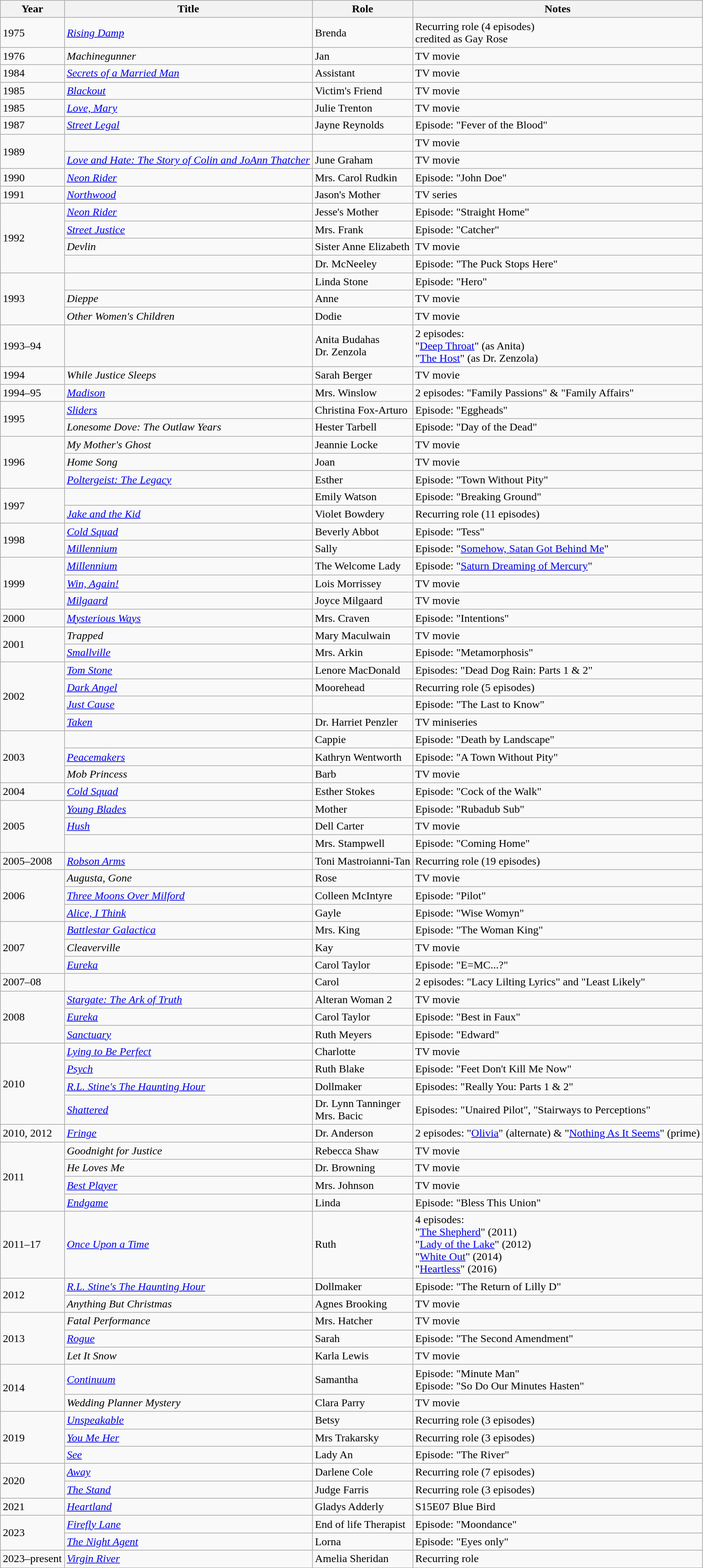<table class="wikitable sortable">
<tr>
<th>Year</th>
<th>Title</th>
<th>Role</th>
<th class="unsortable">Notes</th>
</tr>
<tr>
<td>1975</td>
<td><em><a href='#'>Rising Damp</a></em></td>
<td>Brenda</td>
<td>Recurring role (4 episodes)<br>credited as Gay Rose</td>
</tr>
<tr>
<td>1976</td>
<td><em>Machinegunner</em></td>
<td>Jan</td>
<td>TV movie</td>
</tr>
<tr>
<td>1984</td>
<td><em><a href='#'>Secrets of a Married Man</a></em></td>
<td>Assistant</td>
<td>TV movie</td>
</tr>
<tr>
<td>1985</td>
<td><em><a href='#'>Blackout</a></em></td>
<td>Victim's Friend</td>
<td>TV movie</td>
</tr>
<tr>
<td>1985</td>
<td><em><a href='#'>Love, Mary</a></em></td>
<td>Julie Trenton</td>
<td>TV movie</td>
</tr>
<tr>
<td>1987</td>
<td><em><a href='#'>Street Legal</a></em></td>
<td>Jayne Reynolds</td>
<td>Episode: "Fever of the Blood"</td>
</tr>
<tr>
<td rowspan="2">1989</td>
<td><em></em></td>
<td></td>
<td>TV movie</td>
</tr>
<tr>
<td><em><a href='#'>Love and Hate: The Story of Colin and JoAnn Thatcher</a></em></td>
<td>June Graham</td>
<td>TV movie</td>
</tr>
<tr>
<td>1990</td>
<td><em><a href='#'>Neon Rider</a></em></td>
<td>Mrs. Carol Rudkin</td>
<td>Episode: "John Doe"</td>
</tr>
<tr>
<td>1991</td>
<td><em><a href='#'>Northwood</a></em></td>
<td>Jason's Mother</td>
<td>TV series</td>
</tr>
<tr>
<td rowspan="4">1992</td>
<td><em><a href='#'>Neon Rider</a></em></td>
<td>Jesse's Mother</td>
<td>Episode: "Straight Home"</td>
</tr>
<tr>
<td><em><a href='#'>Street Justice</a></em></td>
<td>Mrs. Frank</td>
<td>Episode: "Catcher"</td>
</tr>
<tr>
<td><em>Devlin</em></td>
<td>Sister Anne Elizabeth</td>
<td>TV movie</td>
</tr>
<tr>
<td><em></em></td>
<td>Dr. McNeeley</td>
<td>Episode: "The Puck Stops Here"</td>
</tr>
<tr>
<td rowspan="3">1993</td>
<td><em></em></td>
<td>Linda Stone</td>
<td>Episode: "Hero"</td>
</tr>
<tr>
<td><em>Dieppe</em></td>
<td>Anne</td>
<td>TV movie</td>
</tr>
<tr>
<td><em>Other Women's Children</em></td>
<td>Dodie</td>
<td>TV movie</td>
</tr>
<tr>
<td>1993–94</td>
<td><em></em></td>
<td>Anita Budahas<br>Dr. Zenzola</td>
<td>2 episodes:<br> "<a href='#'>Deep Throat</a>" (as Anita)<br>"<a href='#'>The Host</a>" (as Dr. Zenzola)</td>
</tr>
<tr>
<td>1994</td>
<td><em>While Justice Sleeps</em></td>
<td>Sarah Berger</td>
<td>TV movie</td>
</tr>
<tr>
<td>1994–95</td>
<td><em><a href='#'>Madison</a></em></td>
<td>Mrs. Winslow</td>
<td>2 episodes: "Family Passions" & "Family Affairs"</td>
</tr>
<tr>
<td rowspan="2">1995</td>
<td><em><a href='#'>Sliders</a></em></td>
<td>Christina Fox-Arturo</td>
<td>Episode: "Eggheads"</td>
</tr>
<tr>
<td><em>Lonesome Dove: The Outlaw Years</em></td>
<td>Hester Tarbell</td>
<td>Episode: "Day of the Dead"</td>
</tr>
<tr>
<td rowspan="3">1996</td>
<td><em>My Mother's Ghost</em></td>
<td>Jeannie Locke</td>
<td>TV movie</td>
</tr>
<tr>
<td><em>Home Song</em></td>
<td>Joan</td>
<td>TV movie</td>
</tr>
<tr>
<td><em><a href='#'>Poltergeist: The Legacy</a></em></td>
<td>Esther</td>
<td>Episode: "Town Without Pity"</td>
</tr>
<tr>
<td rowspan="2">1997</td>
<td><em></em></td>
<td>Emily Watson</td>
<td>Episode: "Breaking Ground"</td>
</tr>
<tr>
<td><em><a href='#'>Jake and the Kid</a></em></td>
<td>Violet Bowdery</td>
<td>Recurring role (11 episodes)</td>
</tr>
<tr>
<td rowspan="2">1998</td>
<td><em><a href='#'>Cold Squad</a></em></td>
<td>Beverly Abbot</td>
<td>Episode: "Tess"</td>
</tr>
<tr>
<td><em><a href='#'>Millennium</a></em></td>
<td>Sally</td>
<td>Episode: "<a href='#'>Somehow, Satan Got Behind Me</a>"</td>
</tr>
<tr>
<td rowspan="3">1999</td>
<td><em><a href='#'>Millennium</a></em></td>
<td>The Welcome Lady</td>
<td>Episode: "<a href='#'>Saturn Dreaming of Mercury</a>"</td>
</tr>
<tr>
<td><em><a href='#'>Win, Again!</a></em></td>
<td>Lois Morrissey</td>
<td>TV movie</td>
</tr>
<tr>
<td><em><a href='#'>Milgaard</a></em></td>
<td>Joyce Milgaard</td>
<td>TV movie</td>
</tr>
<tr>
<td>2000</td>
<td><em><a href='#'>Mysterious Ways</a></em></td>
<td>Mrs. Craven</td>
<td>Episode: "Intentions"</td>
</tr>
<tr>
<td rowspan="2">2001</td>
<td><em>Trapped</em></td>
<td>Mary Maculwain</td>
<td>TV movie</td>
</tr>
<tr>
<td><em><a href='#'>Smallville</a></em></td>
<td>Mrs. Arkin</td>
<td>Episode: "Metamorphosis"</td>
</tr>
<tr>
<td rowspan="4">2002</td>
<td><em><a href='#'>Tom Stone</a></em></td>
<td>Lenore MacDonald</td>
<td>Episodes: "Dead Dog Rain: Parts 1 & 2"</td>
</tr>
<tr>
<td><em><a href='#'>Dark Angel</a></em></td>
<td>Moorehead</td>
<td>Recurring role (5 episodes)</td>
</tr>
<tr>
<td><em><a href='#'>Just Cause</a></em></td>
<td></td>
<td>Episode: "The Last to Know"</td>
</tr>
<tr>
<td><em><a href='#'>Taken</a></em></td>
<td>Dr. Harriet Penzler</td>
<td>TV miniseries</td>
</tr>
<tr>
<td rowspan="3">2003</td>
<td><em></em></td>
<td>Cappie</td>
<td>Episode: "Death by Landscape"</td>
</tr>
<tr>
<td><em><a href='#'>Peacemakers</a></em></td>
<td>Kathryn Wentworth</td>
<td>Episode: "A Town Without Pity"</td>
</tr>
<tr>
<td><em>Mob Princess</em></td>
<td>Barb</td>
<td>TV movie</td>
</tr>
<tr>
<td>2004</td>
<td><em><a href='#'>Cold Squad</a></em></td>
<td>Esther Stokes</td>
<td>Episode: "Cock of the Walk"</td>
</tr>
<tr>
<td rowspan="3">2005</td>
<td><em><a href='#'>Young Blades</a></em></td>
<td>Mother</td>
<td>Episode: "Rubadub Sub"</td>
</tr>
<tr>
<td><em><a href='#'>Hush</a></em></td>
<td>Dell Carter</td>
<td>TV movie</td>
</tr>
<tr>
<td><em></em></td>
<td>Mrs. Stampwell</td>
<td>Episode: "Coming Home"</td>
</tr>
<tr>
<td>2005–2008</td>
<td><em><a href='#'>Robson Arms</a></em></td>
<td>Toni Mastroianni-Tan</td>
<td>Recurring role (19 episodes)</td>
</tr>
<tr>
<td rowspan="3">2006</td>
<td><em>Augusta, Gone</em></td>
<td>Rose</td>
<td>TV movie</td>
</tr>
<tr>
<td><em><a href='#'>Three Moons Over Milford</a></em></td>
<td>Colleen McIntyre</td>
<td>Episode: "Pilot"</td>
</tr>
<tr>
<td><em><a href='#'>Alice, I Think</a></em></td>
<td>Gayle</td>
<td>Episode: "Wise Womyn"</td>
</tr>
<tr>
<td rowspan="3">2007</td>
<td><em><a href='#'>Battlestar Galactica</a></em></td>
<td>Mrs. King</td>
<td>Episode: "The Woman King"</td>
</tr>
<tr>
<td><em>Cleaverville</em></td>
<td>Kay</td>
<td>TV movie</td>
</tr>
<tr>
<td><em><a href='#'>Eureka</a></em></td>
<td>Carol Taylor</td>
<td>Episode: "E=MC...?"</td>
</tr>
<tr>
<td>2007–08</td>
<td><em></em></td>
<td>Carol</td>
<td>2 episodes: "Lacy Lilting Lyrics" and "Least Likely"</td>
</tr>
<tr>
<td rowspan="3">2008</td>
<td><em><a href='#'>Stargate: The Ark of Truth</a></em></td>
<td>Alteran Woman 2</td>
<td>TV movie</td>
</tr>
<tr>
<td><em><a href='#'>Eureka</a></em></td>
<td>Carol Taylor</td>
<td>Episode: "Best in Faux"</td>
</tr>
<tr>
<td><em><a href='#'>Sanctuary</a></em></td>
<td>Ruth Meyers</td>
<td>Episode: "Edward"</td>
</tr>
<tr>
<td rowspan="4">2010</td>
<td><em><a href='#'>Lying to Be Perfect</a></em></td>
<td>Charlotte</td>
<td>TV movie</td>
</tr>
<tr>
<td><em><a href='#'>Psych</a></em></td>
<td>Ruth Blake</td>
<td>Episode: "Feet Don't Kill Me Now"</td>
</tr>
<tr>
<td><em><a href='#'>R.L. Stine's The Haunting Hour</a></em></td>
<td>Dollmaker</td>
<td>Episodes: "Really You: Parts 1 & 2"</td>
</tr>
<tr>
<td><em><a href='#'>Shattered</a></em></td>
<td>Dr. Lynn Tanninger<br>Mrs. Bacic</td>
<td>Episodes: "Unaired Pilot", "Stairways to Perceptions"</td>
</tr>
<tr>
<td>2010, 2012</td>
<td><em><a href='#'>Fringe</a></em></td>
<td>Dr. Anderson</td>
<td>2 episodes: "<a href='#'>Olivia</a>" (alternate) & "<a href='#'>Nothing As It Seems</a>" (prime)</td>
</tr>
<tr>
<td rowspan="4">2011</td>
<td><em>Goodnight for Justice</em></td>
<td>Rebecca Shaw</td>
<td>TV movie</td>
</tr>
<tr>
<td><em>He Loves Me</em></td>
<td>Dr. Browning</td>
<td>TV movie</td>
</tr>
<tr>
<td><em><a href='#'>Best Player</a></em></td>
<td>Mrs. Johnson</td>
<td>TV movie</td>
</tr>
<tr>
<td><em><a href='#'>Endgame</a></em></td>
<td>Linda</td>
<td>Episode: "Bless This Union"</td>
</tr>
<tr>
<td>2011–17</td>
<td><em><a href='#'>Once Upon a Time</a></em></td>
<td>Ruth</td>
<td>4 episodes:<br>"<a href='#'>The Shepherd</a>" (2011)<br>"<a href='#'>Lady of the Lake</a>" (2012)<br>"<a href='#'>White Out</a>" (2014)<br>"<a href='#'>Heartless</a>" (2016)</td>
</tr>
<tr>
<td rowspan="2">2012</td>
<td><em><a href='#'>R.L. Stine's The Haunting Hour</a></em></td>
<td>Dollmaker</td>
<td>Episode: "The Return of Lilly D"</td>
</tr>
<tr>
<td><em>Anything But Christmas</em></td>
<td>Agnes Brooking</td>
<td>TV movie</td>
</tr>
<tr>
<td rowspan="3">2013</td>
<td><em>Fatal Performance</em></td>
<td>Mrs. Hatcher</td>
<td>TV movie</td>
</tr>
<tr>
<td><em><a href='#'>Rogue</a></em></td>
<td>Sarah</td>
<td>Episode: "The Second Amendment"</td>
</tr>
<tr>
<td><em>Let It Snow</em></td>
<td>Karla Lewis</td>
<td>TV movie</td>
</tr>
<tr>
<td rowspan="2">2014</td>
<td><em><a href='#'>Continuum</a></em></td>
<td>Samantha</td>
<td>Episode: "Minute Man"<br>Episode: "So Do Our Minutes Hasten"</td>
</tr>
<tr>
<td><em>Wedding Planner Mystery</em></td>
<td>Clara Parry</td>
<td>TV movie</td>
</tr>
<tr>
<td rowspan="3">2019</td>
<td><em><a href='#'>Unspeakable</a></em></td>
<td>Betsy</td>
<td>Recurring role (3 episodes)</td>
</tr>
<tr>
<td><em><a href='#'>You Me Her</a></em></td>
<td>Mrs Trakarsky</td>
<td>Recurring role (3 episodes)</td>
</tr>
<tr>
<td><em><a href='#'>See</a></em></td>
<td>Lady An</td>
<td>Episode: "The River"</td>
</tr>
<tr>
<td rowspan="2">2020</td>
<td><em><a href='#'>Away</a></em></td>
<td>Darlene Cole</td>
<td>Recurring role (7 episodes)</td>
</tr>
<tr>
<td data-sort-value="Stand, The"><em><a href='#'>The Stand</a></em></td>
<td>Judge Farris</td>
<td>Recurring role (3 episodes)</td>
</tr>
<tr>
<td>2021</td>
<td><em><a href='#'>Heartland</a></em></td>
<td>Gladys Adderly</td>
<td>S15E07 Blue Bird</td>
</tr>
<tr>
<td rowspan="2">2023</td>
<td><em><a href='#'>Firefly Lane</a></em></td>
<td>End of life Therapist</td>
<td>Episode: "Moondance"</td>
</tr>
<tr>
<td data-sort-value="Night Agent, The"><em><a href='#'>The Night Agent</a></em></td>
<td>Lorna</td>
<td>Episode: "Eyes only"</td>
</tr>
<tr>
<td>2023–present</td>
<td><em><a href='#'>Virgin River</a></em></td>
<td>Amelia Sheridan</td>
<td>Recurring role</td>
</tr>
</table>
